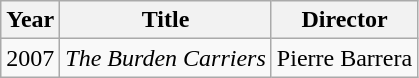<table class="wikitable">
<tr>
<th>Year</th>
<th>Title</th>
<th>Director</th>
</tr>
<tr>
<td>2007</td>
<td><em>The Burden Carriers</em></td>
<td>Pierre Barrera</td>
</tr>
</table>
